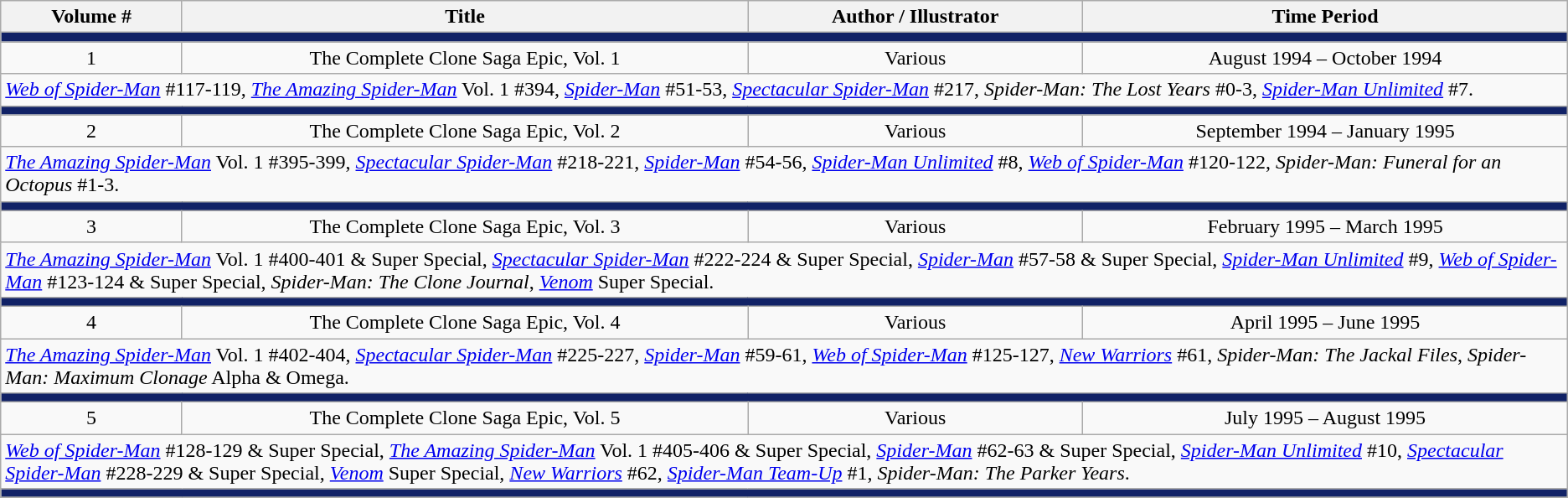<table class="wikitable">
<tr>
<th>Volume #</th>
<th>Title</th>
<th>Author / Illustrator</th>
<th>Time Period</th>
</tr>
<tr>
<td colspan="6" bgcolor="#112266"></td>
</tr>
<tr>
<td align="center">1</td>
<td align="center">The Complete Clone Saga Epic, Vol. 1</td>
<td align="center">Various</td>
<td align="center">August 1994 – October 1994</td>
</tr>
<tr>
<td colspan="6"><em><a href='#'>Web of Spider-Man</a></em> #117-119, <em><a href='#'>The Amazing Spider-Man</a></em> Vol. 1 #394, <em><a href='#'>Spider-Man</a></em> #51-53, <em><a href='#'>Spectacular Spider-Man</a></em> #217, <em>Spider-Man: The Lost Years</em> #0-3, <em><a href='#'>Spider-Man Unlimited</a></em> #7.</td>
</tr>
<tr>
<td colspan="6" bgcolor="#112266"></td>
</tr>
<tr>
<td align="center">2</td>
<td align="center">The Complete Clone Saga Epic, Vol. 2</td>
<td align="center">Various</td>
<td align="center">September 1994 – January 1995</td>
</tr>
<tr>
<td colspan="6"><em><a href='#'>The Amazing Spider-Man</a></em> Vol. 1 #395-399, <em><a href='#'>Spectacular Spider-Man</a></em> #218-221, <em><a href='#'>Spider-Man</a></em> #54-56, <em><a href='#'>Spider-Man Unlimited</a></em> #8, <em><a href='#'>Web of Spider-Man</a></em> #120-122, <em>Spider-Man: Funeral for an Octopus</em> #1-3.</td>
</tr>
<tr>
<td colspan="6" bgcolor="#112266"></td>
</tr>
<tr>
<td align="center">3</td>
<td align="center">The Complete Clone Saga Epic, Vol. 3</td>
<td align="center">Various</td>
<td align="center">February 1995 – March 1995</td>
</tr>
<tr>
<td colspan="6"><em><a href='#'>The Amazing Spider-Man</a></em> Vol. 1 #400-401 & Super Special, <em><a href='#'>Spectacular Spider-Man</a></em> #222-224 & Super Special, <em><a href='#'>Spider-Man</a></em> #57-58 & Super Special, <em><a href='#'>Spider-Man Unlimited</a></em> #9, <em><a href='#'>Web of Spider-Man</a></em> #123-124 & Super Special, <em>Spider-Man: The Clone Journal</em>, <em><a href='#'>Venom</a></em> Super Special.</td>
</tr>
<tr>
<td colspan="6" bgcolor="#112266"></td>
</tr>
<tr>
<td align="center">4</td>
<td align="center">The Complete Clone Saga Epic, Vol. 4</td>
<td align="center">Various</td>
<td align="center">April 1995 – June 1995</td>
</tr>
<tr>
<td colspan="6"><em><a href='#'>The Amazing Spider-Man</a></em> Vol. 1 #402-404, <em><a href='#'>Spectacular Spider-Man</a></em> #225-227, <em><a href='#'>Spider-Man</a></em> #59-61, <em><a href='#'>Web of Spider-Man</a></em> #125-127, <em><a href='#'>New Warriors</a></em> #61, <em>Spider-Man: The Jackal Files</em>, <em>Spider-Man: Maximum Clonage</em> Alpha & Omega.</td>
</tr>
<tr>
<td colspan="6" bgcolor="#112266"></td>
</tr>
<tr>
<td align="center">5</td>
<td align="center">The Complete Clone Saga Epic, Vol. 5</td>
<td align="center">Various</td>
<td align="center">July 1995 – August 1995</td>
</tr>
<tr>
<td colspan="6"><em><a href='#'>Web of Spider-Man</a></em> #128-129 & Super Special, <em><a href='#'>The Amazing Spider-Man</a></em> Vol. 1 #405-406 & Super Special, <em><a href='#'>Spider-Man</a></em> #62-63 & Super Special, <em><a href='#'>Spider-Man Unlimited</a></em> #10, <em><a href='#'>Spectacular Spider-Man</a></em> #228-229 & Super Special, <em><a href='#'>Venom</a></em> Super Special, <em><a href='#'>New Warriors</a></em> #62, <em><a href='#'>Spider-Man Team-Up</a></em> #1, <em>Spider-Man: The Parker Years</em>.</td>
</tr>
<tr>
<td colspan="6" bgcolor="#112266"></td>
</tr>
<tr>
</tr>
</table>
